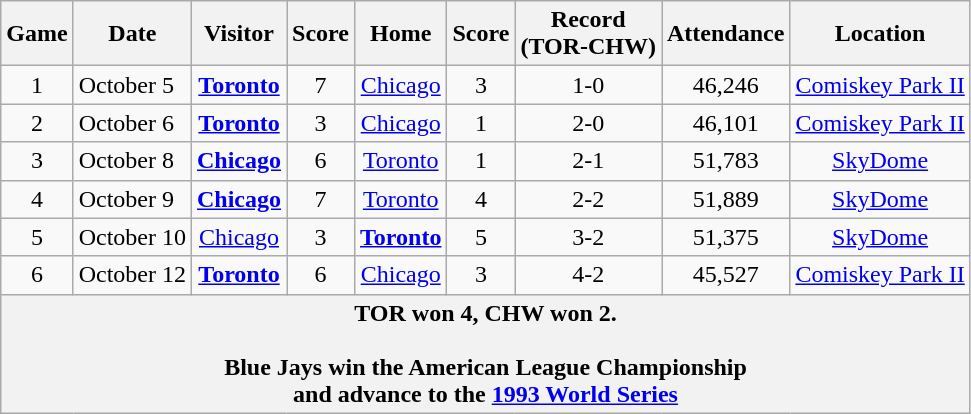<table class="wikitable">
<tr>
<th>Game</th>
<th>Date</th>
<th>Visitor</th>
<th>Score</th>
<th>Home</th>
<th>Score</th>
<th>Record<br>(TOR-CHW)</th>
<th>Attendance</th>
<th>Location</th>
</tr>
<tr>
<td align = center>1</td>
<td>October 5</td>
<td align = center><strong><a href='#'>Toronto</a></strong></td>
<td align = center>7</td>
<td align = center><a href='#'>Chicago</a></td>
<td align = center>3</td>
<td align = center>1-0</td>
<td align = center>46,246</td>
<td align = center><a href='#'>Comiskey Park II</a></td>
</tr>
<tr>
<td align = center>2</td>
<td>October 6</td>
<td align = center><strong><a href='#'>Toronto</a></strong></td>
<td align = center>3</td>
<td align = center><a href='#'>Chicago</a></td>
<td align = center>1</td>
<td align = center>2-0</td>
<td align = center>46,101</td>
<td align = center><a href='#'>Comiskey Park II</a></td>
</tr>
<tr>
<td align = center>3</td>
<td>October 8</td>
<td align = center><strong><a href='#'>Chicago</a></strong></td>
<td align = center>6</td>
<td align = center><a href='#'>Toronto</a></td>
<td align = center>1</td>
<td align = center>2-1</td>
<td align = center>51,783</td>
<td align = center><a href='#'>SkyDome</a></td>
</tr>
<tr>
<td align = center>4</td>
<td>October 9</td>
<td align = center><strong><a href='#'>Chicago</a></strong></td>
<td align = center>7</td>
<td align = center><a href='#'>Toronto</a></td>
<td align = center>4</td>
<td align = center>2-2</td>
<td align = center>51,889</td>
<td align = center><a href='#'>SkyDome</a></td>
</tr>
<tr>
<td align = center>5</td>
<td>October 10</td>
<td align = center><a href='#'>Chicago</a></td>
<td align = center>3</td>
<td align = center><strong><a href='#'>Toronto</a></strong></td>
<td align = center>5</td>
<td align = center>3-2</td>
<td align = center>51,375</td>
<td align = center><a href='#'>SkyDome</a></td>
</tr>
<tr>
<td align = center>6</td>
<td>October 12</td>
<td align = center><strong><a href='#'>Toronto</a></strong></td>
<td align = center>6</td>
<td align = center><a href='#'>Chicago</a></td>
<td align = center>3</td>
<td align = center>4-2</td>
<td align = center>45,527</td>
<td align = center><a href='#'>Comiskey Park II</a></td>
</tr>
<tr>
<th colspan="9">TOR won 4, CHW won 2.<br><br><strong>Blue Jays</strong> win the American League Championship<br> 
and advance to the <a href='#'>1993 World Series</a> <br></th>
</tr>
</table>
